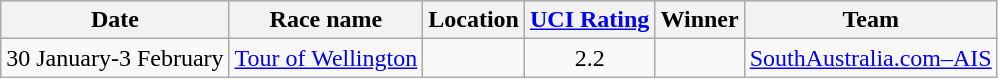<table class="wikitable sortable">
<tr>
<th>Date</th>
<th>Race name</th>
<th>Location</th>
<th><a href='#'>UCI Rating</a></th>
<th>Winner</th>
<th>Team</th>
</tr>
<tr>
<td>30 January-3 February</td>
<td><a href='#'>Tour of Wellington</a></td>
<td></td>
<td align=center>2.2</td>
<td></td>
<td><a href='#'>SouthAustralia.com–AIS</a></td>
</tr>
</table>
